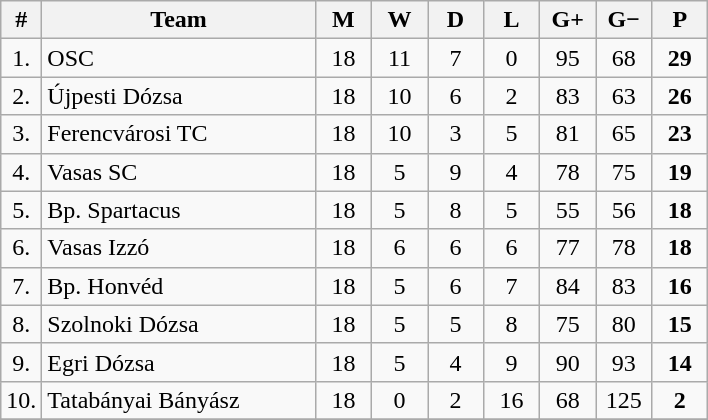<table class="wikitable" style="text-align: center;">
<tr>
<th width="15">#</th>
<th width="175">Team</th>
<th width="30">M</th>
<th width="30">W</th>
<th width="30">D</th>
<th width="30">L</th>
<th width="30">G+</th>
<th width="30">G−</th>
<th width="30">P</th>
</tr>
<tr>
<td>1.</td>
<td align="left">OSC</td>
<td>18</td>
<td>11</td>
<td>7</td>
<td>0</td>
<td>95</td>
<td>68</td>
<td><strong>29</strong></td>
</tr>
<tr>
<td>2.</td>
<td align="left">Újpesti Dózsa</td>
<td>18</td>
<td>10</td>
<td>6</td>
<td>2</td>
<td>83</td>
<td>63</td>
<td><strong>26</strong></td>
</tr>
<tr>
<td>3.</td>
<td align="left">Ferencvárosi TC</td>
<td>18</td>
<td>10</td>
<td>3</td>
<td>5</td>
<td>81</td>
<td>65</td>
<td><strong>23</strong></td>
</tr>
<tr>
<td>4.</td>
<td align="left">Vasas SC</td>
<td>18</td>
<td>5</td>
<td>9</td>
<td>4</td>
<td>78</td>
<td>75</td>
<td><strong>19</strong></td>
</tr>
<tr>
<td>5.</td>
<td align="left">Bp. Spartacus</td>
<td>18</td>
<td>5</td>
<td>8</td>
<td>5</td>
<td>55</td>
<td>56</td>
<td><strong>18</strong></td>
</tr>
<tr>
<td>6.</td>
<td align="left">Vasas Izzó</td>
<td>18</td>
<td>6</td>
<td>6</td>
<td>6</td>
<td>77</td>
<td>78</td>
<td><strong>18</strong></td>
</tr>
<tr>
<td>7.</td>
<td align="left">Bp. Honvéd</td>
<td>18</td>
<td>5</td>
<td>6</td>
<td>7</td>
<td>84</td>
<td>83</td>
<td><strong>16</strong></td>
</tr>
<tr>
<td>8.</td>
<td align="left">Szolnoki Dózsa</td>
<td>18</td>
<td>5</td>
<td>5</td>
<td>8</td>
<td>75</td>
<td>80</td>
<td><strong>15</strong></td>
</tr>
<tr>
<td>9.</td>
<td align="left">Egri Dózsa</td>
<td>18</td>
<td>5</td>
<td>4</td>
<td>9</td>
<td>90</td>
<td>93</td>
<td><strong>14</strong></td>
</tr>
<tr>
<td>10.</td>
<td align="left">Tatabányai Bányász</td>
<td>18</td>
<td>0</td>
<td>2</td>
<td>16</td>
<td>68</td>
<td>125</td>
<td><strong>2</strong></td>
</tr>
<tr>
</tr>
</table>
